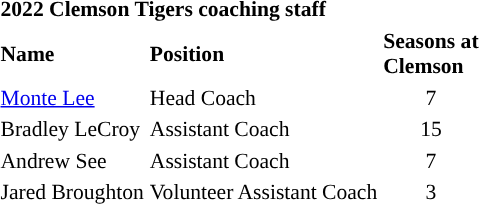<table class="toccolours" style="text-align: left; font-size:90%">
<tr>
<th colspan="9">2022 Clemson Tigers coaching staff</th>
</tr>
<tr>
<th>Name</th>
<th>Position</th>
<th>Seasons at<br>Clemson</th>
</tr>
<tr>
<td><a href='#'>Monte Lee</a></td>
<td>Head Coach</td>
<td align=center>7</td>
</tr>
<tr>
<td>Bradley LeCroy</td>
<td>Assistant Coach</td>
<td align=center>15</td>
</tr>
<tr>
<td>Andrew See</td>
<td>Assistant Coach</td>
<td align=center>7</td>
</tr>
<tr>
<td>Jared Broughton</td>
<td>Volunteer Assistant Coach</td>
<td align=center>3</td>
</tr>
</table>
